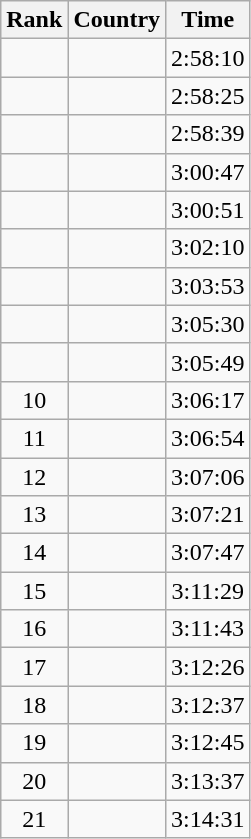<table class="wikitable sortable"  style="text-align:center;">
<tr>
<th>Rank</th>
<th>Country</th>
<th>Time</th>
</tr>
<tr>
<td></td>
<td align=left></td>
<td>2:58:10</td>
</tr>
<tr>
<td></td>
<td align=left></td>
<td>2:58:25</td>
</tr>
<tr>
<td></td>
<td align=left></td>
<td>2:58:39</td>
</tr>
<tr>
<td></td>
<td align=left></td>
<td>3:00:47</td>
</tr>
<tr>
<td></td>
<td align=left></td>
<td>3:00:51</td>
</tr>
<tr>
<td></td>
<td align=left></td>
<td>3:02:10</td>
</tr>
<tr>
<td></td>
<td align=left></td>
<td>3:03:53</td>
</tr>
<tr>
<td></td>
<td align=left></td>
<td>3:05:30</td>
</tr>
<tr>
<td></td>
<td align=left></td>
<td>3:05:49</td>
</tr>
<tr>
<td>10</td>
<td align=left></td>
<td>3:06:17</td>
</tr>
<tr>
<td>11</td>
<td align=left></td>
<td>3:06:54</td>
</tr>
<tr>
<td>12</td>
<td align=left></td>
<td>3:07:06</td>
</tr>
<tr>
<td>13</td>
<td align=left></td>
<td>3:07:21</td>
</tr>
<tr>
<td>14</td>
<td align=left></td>
<td>3:07:47</td>
</tr>
<tr>
<td>15</td>
<td align=left></td>
<td>3:11:29</td>
</tr>
<tr>
<td>16</td>
<td align=left></td>
<td>3:11:43</td>
</tr>
<tr>
<td>17</td>
<td align=left></td>
<td>3:12:26</td>
</tr>
<tr>
<td>18</td>
<td align=left></td>
<td>3:12:37</td>
</tr>
<tr>
<td>19</td>
<td align=left></td>
<td>3:12:45</td>
</tr>
<tr>
<td>20</td>
<td align=left></td>
<td>3:13:37</td>
</tr>
<tr>
<td>21</td>
<td align=left></td>
<td>3:14:31</td>
</tr>
</table>
